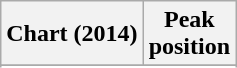<table class="wikitable sortable plainrowheaders" style="text-align:center">
<tr>
<th scope="col">Chart (2014)</th>
<th scope="col">Peak<br>position</th>
</tr>
<tr>
</tr>
<tr>
</tr>
</table>
